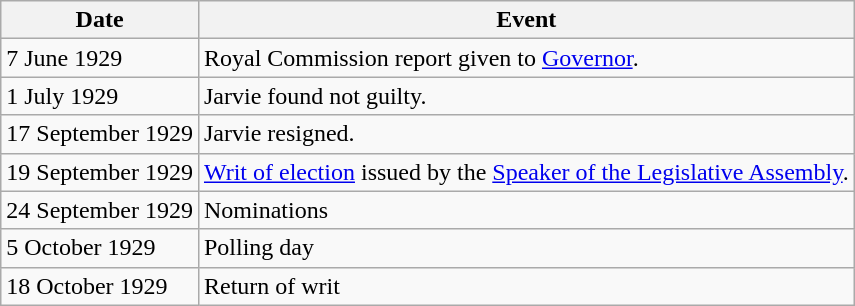<table class="wikitable">
<tr>
<th>Date</th>
<th>Event</th>
</tr>
<tr>
<td>7 June 1929</td>
<td>Royal Commission report given to <a href='#'>Governor</a>.</td>
</tr>
<tr>
<td>1 July 1929</td>
<td>Jarvie found not guilty.</td>
</tr>
<tr>
<td>17 September 1929</td>
<td>Jarvie resigned.</td>
</tr>
<tr>
<td>19 September 1929</td>
<td><a href='#'>Writ of election</a> issued by the <a href='#'>Speaker of the Legislative Assembly</a>.</td>
</tr>
<tr>
<td>24 September 1929</td>
<td>Nominations</td>
</tr>
<tr>
<td>5 October 1929</td>
<td>Polling day</td>
</tr>
<tr>
<td>18 October 1929</td>
<td>Return of writ</td>
</tr>
</table>
